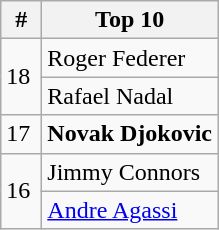<table class="wikitable" style="display:inline-table;">
<tr>
<th width=20>#</th>
<th>Top 10</th>
</tr>
<tr>
<td rowspan="2">18</td>
<td> Roger Federer</td>
</tr>
<tr>
<td> Rafael Nadal</td>
</tr>
<tr>
<td>17</td>
<td> <strong>Novak Djokovic</strong></td>
</tr>
<tr>
<td rowspan="2">16</td>
<td> Jimmy Connors</td>
</tr>
<tr>
<td> <a href='#'>Andre Agassi</a></td>
</tr>
</table>
